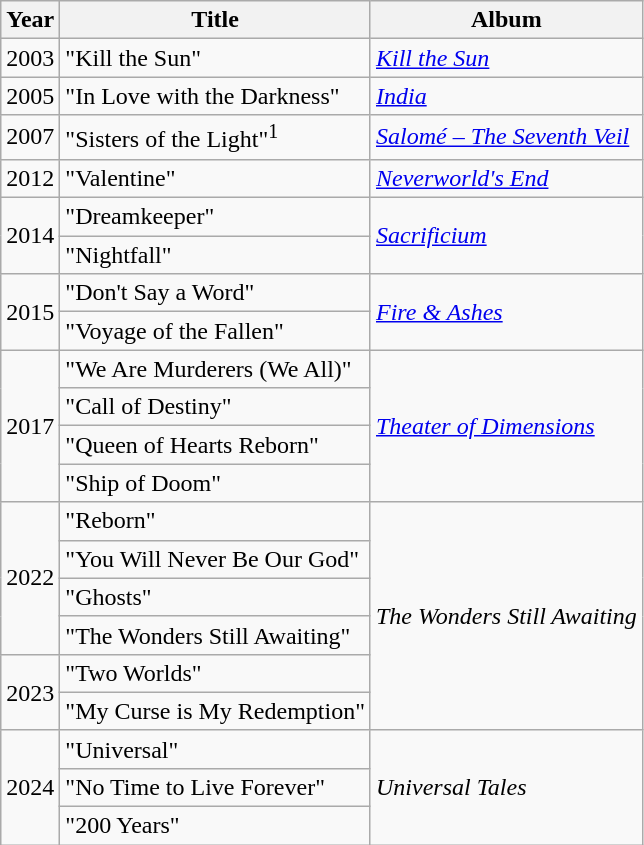<table class="wikitable">
<tr>
<th>Year</th>
<th>Title</th>
<th>Album</th>
</tr>
<tr>
<td align="center">2003</td>
<td>"Kill the Sun"</td>
<td><em><a href='#'>Kill the Sun</a></em></td>
</tr>
<tr>
<td align="center">2005</td>
<td>"In Love with the Darkness"</td>
<td><em><a href='#'>India</a></em></td>
</tr>
<tr>
<td align="center">2007</td>
<td>"Sisters of the Light"<sup>1</sup></td>
<td><em><a href='#'>Salomé – The Seventh Veil</a></em></td>
</tr>
<tr>
<td align="center">2012</td>
<td>"Valentine"</td>
<td><em><a href='#'>Neverworld's End</a></em></td>
</tr>
<tr>
<td align="center" rowspan="2">2014</td>
<td>"Dreamkeeper"</td>
<td rowspan="2"><em><a href='#'>Sacrificium</a></em></td>
</tr>
<tr>
<td>"Nightfall"</td>
</tr>
<tr>
<td align="center" rowspan="2">2015</td>
<td>"Don't Say a Word"</td>
<td rowspan="2"><em><a href='#'>Fire & Ashes</a></em></td>
</tr>
<tr>
<td>"Voyage of the Fallen"</td>
</tr>
<tr>
<td rowspan="4" align="center">2017</td>
<td>"We Are Murderers (We All)"</td>
<td rowspan="4"><em><a href='#'>Theater of Dimensions</a></em></td>
</tr>
<tr>
<td>"Call of Destiny"</td>
</tr>
<tr>
<td>"Queen of Hearts Reborn"</td>
</tr>
<tr>
<td>"Ship of Doom"</td>
</tr>
<tr>
<td rowspan="4" align="center">2022</td>
<td>"Reborn"</td>
<td rowspan="6"><em>The Wonders Still Awaiting</em></td>
</tr>
<tr>
<td>"You Will Never Be Our God"</td>
</tr>
<tr>
<td>"Ghosts"</td>
</tr>
<tr>
<td>"The Wonders Still Awaiting"</td>
</tr>
<tr>
<td rowspan="2" align="center">2023</td>
<td>"Two Worlds"</td>
</tr>
<tr>
<td>"My Curse is My Redemption"</td>
</tr>
<tr>
<td rowspan="3" align="center">2024</td>
<td>"Universal"</td>
<td rowspan="3"><em>Universal Tales</em></td>
</tr>
<tr>
<td>"No Time to Live Forever"</td>
</tr>
<tr>
<td>"200 Years"</td>
</tr>
</table>
